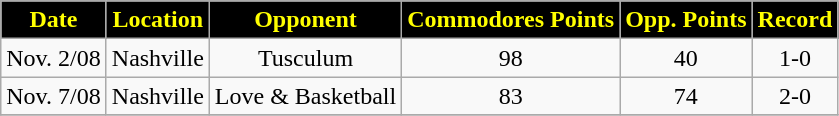<table class="wikitable" style="text-align:center">
<tr>
<th style="background:black;color:yellow;">Date</th>
<th style="background:black;color:yellow;">Location</th>
<th style="background:black;color:yellow;">Opponent</th>
<th style="background:black;color:yellow;">Commodores Points</th>
<th style="background:black;color:yellow;">Opp. Points</th>
<th style="background:black;color:yellow;">Record</th>
</tr>
<tr>
<td>Nov. 2/08</td>
<td>Nashville</td>
<td>Tusculum</td>
<td>98</td>
<td>40</td>
<td>1-0</td>
</tr>
<tr>
<td>Nov. 7/08</td>
<td>Nashville</td>
<td>Love & Basketball</td>
<td>83</td>
<td>74</td>
<td>2-0</td>
</tr>
<tr>
</tr>
</table>
